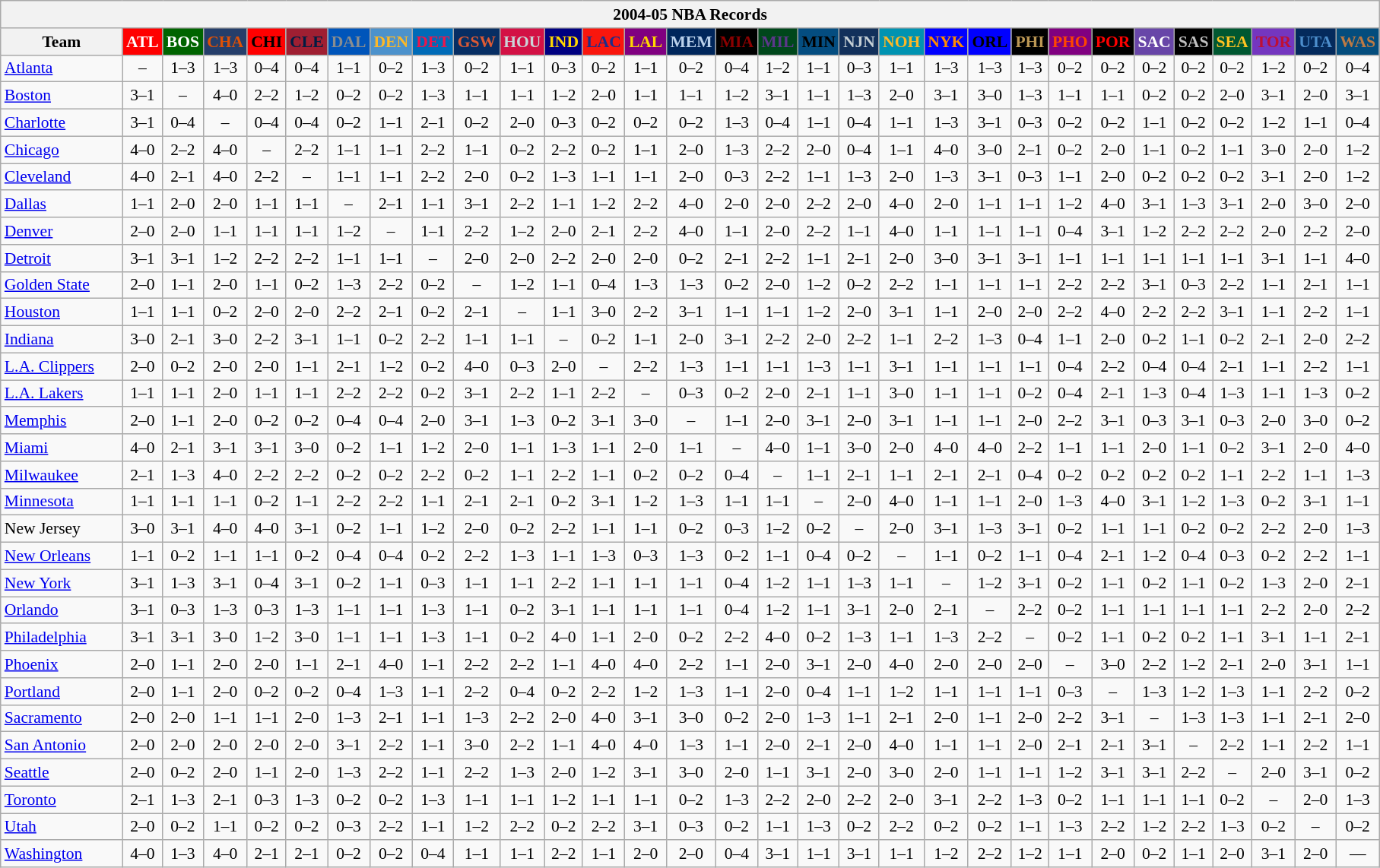<table class="wikitable" style="font-size:90%; text-align:center;">
<tr>
<th colspan=31>2004-05 NBA Records</th>
</tr>
<tr>
<th width=100>Team</th>
<th style="background:#FF0000;color:#FFFFFF;width=35">ATL</th>
<th style="background:#006400;color:#FFFFFF;width=35">BOS</th>
<th style="background:#253E6A;color:#DF5106;width=35">CHA</th>
<th style="background:#FF0000;color:#000000;width=35">CHI</th>
<th style="background:#9F1F32;color:#001D43;width=35">CLE</th>
<th style="background:#0055BA;color:#898D8F;width=35">DAL</th>
<th style="background:#4C92CC;color:#FDB827;width=35">DEN</th>
<th style="background:#006BB7;color:#ED164B;width=35">DET</th>
<th style="background:#072E63;color:#DC5A34;width=35">GSW</th>
<th style="background:#D31145;color:#CBD4D8;width=35">HOU</th>
<th style="background:#000080;color:#FFD700;width=35">IND</th>
<th style="background:#F9160D;color:#1A2E8B;width=35">LAC</th>
<th style="background:#800080;color:#FFD700;width=35">LAL</th>
<th style="background:#00265B;color:#BAD1EB;width=35">MEM</th>
<th style="background:#000000;color:#8B0000;width=35">MIA</th>
<th style="background:#00471B;color:#5C378A;width=35">MIL</th>
<th style="background:#044D80;color:#000000;width=35">MIN</th>
<th style="background:#12305B;color:#C4CED4;width=35">NJN</th>
<th style="background:#0093B1;color:#FDB827;width=35">NOH</th>
<th style="background:#0000FF;color:#FF8C00;width=35">NYK</th>
<th style="background:#0000FF;color:#000000;width=35">ORL</th>
<th style="background:#000000;color:#BB9754;width=35">PHI</th>
<th style="background:#800080;color:#FF4500;width=35">PHO</th>
<th style="background:#000000;color:#FF0000;width=35">POR</th>
<th style="background:#6846A8;color:#FFFFFF;width=35">SAC</th>
<th style="background:#000000;color:#C0C0C0;width=35">SAS</th>
<th style="background:#005831;color:#FFC322;width=35">SEA</th>
<th style="background:#7436BF;color:#BE0F34;width=35">TOR</th>
<th style="background:#042A5C;color:#4C8ECC;width=35">UTA</th>
<th style="background:#044D7D;color:#BC7A44;width=35">WAS</th>
</tr>
<tr>
<td style="text-align:left;"><a href='#'>Atlanta</a></td>
<td>–</td>
<td>1–3</td>
<td>1–3</td>
<td>0–4</td>
<td>0–4</td>
<td>1–1</td>
<td>0–2</td>
<td>1–3</td>
<td>0–2</td>
<td>1–1</td>
<td>0–3</td>
<td>0–2</td>
<td>1–1</td>
<td>0–2</td>
<td>0–4</td>
<td>1–2</td>
<td>1–1</td>
<td>0–3</td>
<td>1–1</td>
<td>1–3</td>
<td>1–3</td>
<td>1–3</td>
<td>0–2</td>
<td>0–2</td>
<td>0–2</td>
<td>0–2</td>
<td>0–2</td>
<td>1–2</td>
<td>0–2</td>
<td>0–4</td>
</tr>
<tr>
<td style="text-align:left;"><a href='#'>Boston</a></td>
<td>3–1</td>
<td>–</td>
<td>4–0</td>
<td>2–2</td>
<td>1–2</td>
<td>0–2</td>
<td>0–2</td>
<td>1–3</td>
<td>1–1</td>
<td>1–1</td>
<td>1–2</td>
<td>2–0</td>
<td>1–1</td>
<td>1–1</td>
<td>1–2</td>
<td>3–1</td>
<td>1–1</td>
<td>1–3</td>
<td>2–0</td>
<td>3–1</td>
<td>3–0</td>
<td>1–3</td>
<td>1–1</td>
<td>1–1</td>
<td>0–2</td>
<td>0–2</td>
<td>2–0</td>
<td>3–1</td>
<td>2–0</td>
<td>3–1</td>
</tr>
<tr>
<td style="text-align:left;"><a href='#'>Charlotte</a></td>
<td>3–1</td>
<td>0–4</td>
<td>–</td>
<td>0–4</td>
<td>0–4</td>
<td>0–2</td>
<td>1–1</td>
<td>2–1</td>
<td>0–2</td>
<td>2–0</td>
<td>0–3</td>
<td>0–2</td>
<td>0–2</td>
<td>0–2</td>
<td>1–3</td>
<td>0–4</td>
<td>1–1</td>
<td>0–4</td>
<td>1–1</td>
<td>1–3</td>
<td>3–1</td>
<td>0–3</td>
<td>0–2</td>
<td>0–2</td>
<td>1–1</td>
<td>0–2</td>
<td>0–2</td>
<td>1–2</td>
<td>1–1</td>
<td>0–4</td>
</tr>
<tr>
<td style="text-align:left;"><a href='#'>Chicago</a></td>
<td>4–0</td>
<td>2–2</td>
<td>4–0</td>
<td>–</td>
<td>2–2</td>
<td>1–1</td>
<td>1–1</td>
<td>2–2</td>
<td>1–1</td>
<td>0–2</td>
<td>2–2</td>
<td>0–2</td>
<td>1–1</td>
<td>2–0</td>
<td>1–3</td>
<td>2–2</td>
<td>2–0</td>
<td>0–4</td>
<td>1–1</td>
<td>4–0</td>
<td>3–0</td>
<td>2–1</td>
<td>0–2</td>
<td>2–0</td>
<td>1–1</td>
<td>0–2</td>
<td>1–1</td>
<td>3–0</td>
<td>2–0</td>
<td>1–2</td>
</tr>
<tr>
<td style="text-align:left;"><a href='#'>Cleveland</a></td>
<td>4–0</td>
<td>2–1</td>
<td>4–0</td>
<td>2–2</td>
<td>–</td>
<td>1–1</td>
<td>1–1</td>
<td>2–2</td>
<td>2–0</td>
<td>0–2</td>
<td>1–3</td>
<td>1–1</td>
<td>1–1</td>
<td>2–0</td>
<td>0–3</td>
<td>2–2</td>
<td>1–1</td>
<td>1–3</td>
<td>2–0</td>
<td>1–3</td>
<td>3–1</td>
<td>0–3</td>
<td>1–1</td>
<td>2–0</td>
<td>0–2</td>
<td>0–2</td>
<td>0–2</td>
<td>3–1</td>
<td>2–0</td>
<td>1–2</td>
</tr>
<tr>
<td style="text-align:left;"><a href='#'>Dallas</a></td>
<td>1–1</td>
<td>2–0</td>
<td>2–0</td>
<td>1–1</td>
<td>1–1</td>
<td>–</td>
<td>2–1</td>
<td>1–1</td>
<td>3–1</td>
<td>2–2</td>
<td>1–1</td>
<td>1–2</td>
<td>2–2</td>
<td>4–0</td>
<td>2–0</td>
<td>2–0</td>
<td>2–2</td>
<td>2–0</td>
<td>4–0</td>
<td>2–0</td>
<td>1–1</td>
<td>1–1</td>
<td>1–2</td>
<td>4–0</td>
<td>3–1</td>
<td>1–3</td>
<td>3–1</td>
<td>2–0</td>
<td>3–0</td>
<td>2–0</td>
</tr>
<tr>
<td style="text-align:left;"><a href='#'>Denver</a></td>
<td>2–0</td>
<td>2–0</td>
<td>1–1</td>
<td>1–1</td>
<td>1–1</td>
<td>1–2</td>
<td>–</td>
<td>1–1</td>
<td>2–2</td>
<td>1–2</td>
<td>2–0</td>
<td>2–1</td>
<td>2–2</td>
<td>4–0</td>
<td>1–1</td>
<td>2–0</td>
<td>2–2</td>
<td>1–1</td>
<td>4–0</td>
<td>1–1</td>
<td>1–1</td>
<td>1–1</td>
<td>0–4</td>
<td>3–1</td>
<td>1–2</td>
<td>2–2</td>
<td>2–2</td>
<td>2–0</td>
<td>2–2</td>
<td>2–0</td>
</tr>
<tr>
<td style="text-align:left;"><a href='#'>Detroit</a></td>
<td>3–1</td>
<td>3–1</td>
<td>1–2</td>
<td>2–2</td>
<td>2–2</td>
<td>1–1</td>
<td>1–1</td>
<td>–</td>
<td>2–0</td>
<td>2–0</td>
<td>2–2</td>
<td>2–0</td>
<td>2–0</td>
<td>0–2</td>
<td>2–1</td>
<td>2–2</td>
<td>1–1</td>
<td>2–1</td>
<td>2–0</td>
<td>3–0</td>
<td>3–1</td>
<td>3–1</td>
<td>1–1</td>
<td>1–1</td>
<td>1–1</td>
<td>1–1</td>
<td>1–1</td>
<td>3–1</td>
<td>1–1</td>
<td>4–0</td>
</tr>
<tr>
<td style="text-align:left;"><a href='#'>Golden State</a></td>
<td>2–0</td>
<td>1–1</td>
<td>2–0</td>
<td>1–1</td>
<td>0–2</td>
<td>1–3</td>
<td>2–2</td>
<td>0–2</td>
<td>–</td>
<td>1–2</td>
<td>1–1</td>
<td>0–4</td>
<td>1–3</td>
<td>1–3</td>
<td>0–2</td>
<td>2–0</td>
<td>1–2</td>
<td>0–2</td>
<td>2–2</td>
<td>1–1</td>
<td>1–1</td>
<td>1–1</td>
<td>2–2</td>
<td>2–2</td>
<td>3–1</td>
<td>0–3</td>
<td>2–2</td>
<td>1–1</td>
<td>2–1</td>
<td>1–1</td>
</tr>
<tr>
<td style="text-align:left;"><a href='#'>Houston</a></td>
<td>1–1</td>
<td>1–1</td>
<td>0–2</td>
<td>2–0</td>
<td>2–0</td>
<td>2–2</td>
<td>2–1</td>
<td>0–2</td>
<td>2–1</td>
<td>–</td>
<td>1–1</td>
<td>3–0</td>
<td>2–2</td>
<td>3–1</td>
<td>1–1</td>
<td>1–1</td>
<td>1–2</td>
<td>2–0</td>
<td>3–1</td>
<td>1–1</td>
<td>2–0</td>
<td>2–0</td>
<td>2–2</td>
<td>4–0</td>
<td>2–2</td>
<td>2–2</td>
<td>3–1</td>
<td>1–1</td>
<td>2–2</td>
<td>1–1</td>
</tr>
<tr>
<td style="text-align:left;"><a href='#'>Indiana</a></td>
<td>3–0</td>
<td>2–1</td>
<td>3–0</td>
<td>2–2</td>
<td>3–1</td>
<td>1–1</td>
<td>0–2</td>
<td>2–2</td>
<td>1–1</td>
<td>1–1</td>
<td>–</td>
<td>0–2</td>
<td>1–1</td>
<td>2–0</td>
<td>3–1</td>
<td>2–2</td>
<td>2–0</td>
<td>2–2</td>
<td>1–1</td>
<td>2–2</td>
<td>1–3</td>
<td>0–4</td>
<td>1–1</td>
<td>2–0</td>
<td>0–2</td>
<td>1–1</td>
<td>0–2</td>
<td>2–1</td>
<td>2–0</td>
<td>2–2</td>
</tr>
<tr>
<td style="text-align:left;"><a href='#'>L.A. Clippers</a></td>
<td>2–0</td>
<td>0–2</td>
<td>2–0</td>
<td>2–0</td>
<td>1–1</td>
<td>2–1</td>
<td>1–2</td>
<td>0–2</td>
<td>4–0</td>
<td>0–3</td>
<td>2–0</td>
<td>–</td>
<td>2–2</td>
<td>1–3</td>
<td>1–1</td>
<td>1–1</td>
<td>1–3</td>
<td>1–1</td>
<td>3–1</td>
<td>1–1</td>
<td>1–1</td>
<td>1–1</td>
<td>0–4</td>
<td>2–2</td>
<td>0–4</td>
<td>0–4</td>
<td>2–1</td>
<td>1–1</td>
<td>2–2</td>
<td>1–1</td>
</tr>
<tr>
<td style="text-align:left;"><a href='#'>L.A. Lakers</a></td>
<td>1–1</td>
<td>1–1</td>
<td>2–0</td>
<td>1–1</td>
<td>1–1</td>
<td>2–2</td>
<td>2–2</td>
<td>0–2</td>
<td>3–1</td>
<td>2–2</td>
<td>1–1</td>
<td>2–2</td>
<td>–</td>
<td>0–3</td>
<td>0–2</td>
<td>2–0</td>
<td>2–1</td>
<td>1–1</td>
<td>3–0</td>
<td>1–1</td>
<td>1–1</td>
<td>0–2</td>
<td>0–4</td>
<td>2–1</td>
<td>1–3</td>
<td>0–4</td>
<td>1–3</td>
<td>1–1</td>
<td>1–3</td>
<td>0–2</td>
</tr>
<tr>
<td style="text-align:left;"><a href='#'>Memphis</a></td>
<td>2–0</td>
<td>1–1</td>
<td>2–0</td>
<td>0–2</td>
<td>0–2</td>
<td>0–4</td>
<td>0–4</td>
<td>2–0</td>
<td>3–1</td>
<td>1–3</td>
<td>0–2</td>
<td>3–1</td>
<td>3–0</td>
<td>–</td>
<td>1–1</td>
<td>2–0</td>
<td>3–1</td>
<td>2–0</td>
<td>3–1</td>
<td>1–1</td>
<td>1–1</td>
<td>2–0</td>
<td>2–2</td>
<td>3–1</td>
<td>0–3</td>
<td>3–1</td>
<td>0–3</td>
<td>2–0</td>
<td>3–0</td>
<td>0–2</td>
</tr>
<tr>
<td style="text-align:left;"><a href='#'>Miami</a></td>
<td>4–0</td>
<td>2–1</td>
<td>3–1</td>
<td>3–1</td>
<td>3–0</td>
<td>0–2</td>
<td>1–1</td>
<td>1–2</td>
<td>2–0</td>
<td>1–1</td>
<td>1–3</td>
<td>1–1</td>
<td>2–0</td>
<td>1–1</td>
<td>–</td>
<td>4–0</td>
<td>1–1</td>
<td>3–0</td>
<td>2–0</td>
<td>4–0</td>
<td>4–0</td>
<td>2–2</td>
<td>1–1</td>
<td>1–1</td>
<td>2–0</td>
<td>1–1</td>
<td>0–2</td>
<td>3–1</td>
<td>2–0</td>
<td>4–0</td>
</tr>
<tr>
<td style="text-align:left;"><a href='#'>Milwaukee</a></td>
<td>2–1</td>
<td>1–3</td>
<td>4–0</td>
<td>2–2</td>
<td>2–2</td>
<td>0–2</td>
<td>0–2</td>
<td>2–2</td>
<td>0–2</td>
<td>1–1</td>
<td>2–2</td>
<td>1–1</td>
<td>0–2</td>
<td>0–2</td>
<td>0–4</td>
<td>–</td>
<td>1–1</td>
<td>2–1</td>
<td>1–1</td>
<td>2–1</td>
<td>2–1</td>
<td>0–4</td>
<td>0–2</td>
<td>0–2</td>
<td>0–2</td>
<td>0–2</td>
<td>1–1</td>
<td>2–2</td>
<td>1–1</td>
<td>1–3</td>
</tr>
<tr>
<td style="text-align:left;"><a href='#'>Minnesota</a></td>
<td>1–1</td>
<td>1–1</td>
<td>1–1</td>
<td>0–2</td>
<td>1–1</td>
<td>2–2</td>
<td>2–2</td>
<td>1–1</td>
<td>2–1</td>
<td>2–1</td>
<td>0–2</td>
<td>3–1</td>
<td>1–2</td>
<td>1–3</td>
<td>1–1</td>
<td>1–1</td>
<td>–</td>
<td>2–0</td>
<td>4–0</td>
<td>1–1</td>
<td>1–1</td>
<td>2–0</td>
<td>1–3</td>
<td>4–0</td>
<td>3–1</td>
<td>1–2</td>
<td>1–3</td>
<td>0–2</td>
<td>3–1</td>
<td>1–1</td>
</tr>
<tr>
<td style="text-align:left;">New Jersey</td>
<td>3–0</td>
<td>3–1</td>
<td>4–0</td>
<td>4–0</td>
<td>3–1</td>
<td>0–2</td>
<td>1–1</td>
<td>1–2</td>
<td>2–0</td>
<td>0–2</td>
<td>2–2</td>
<td>1–1</td>
<td>1–1</td>
<td>0–2</td>
<td>0–3</td>
<td>1–2</td>
<td>0–2</td>
<td>–</td>
<td>2–0</td>
<td>3–1</td>
<td>1–3</td>
<td>3–1</td>
<td>0–2</td>
<td>1–1</td>
<td>1–1</td>
<td>0–2</td>
<td>0–2</td>
<td>2–2</td>
<td>2–0</td>
<td>1–3</td>
</tr>
<tr>
<td style="text-align:left;"><a href='#'>New Orleans</a></td>
<td>1–1</td>
<td>0–2</td>
<td>1–1</td>
<td>1–1</td>
<td>0–2</td>
<td>0–4</td>
<td>0–4</td>
<td>0–2</td>
<td>2–2</td>
<td>1–3</td>
<td>1–1</td>
<td>1–3</td>
<td>0–3</td>
<td>1–3</td>
<td>0–2</td>
<td>1–1</td>
<td>0–4</td>
<td>0–2</td>
<td>–</td>
<td>1–1</td>
<td>0–2</td>
<td>1–1</td>
<td>0–4</td>
<td>2–1</td>
<td>1–2</td>
<td>0–4</td>
<td>0–3</td>
<td>0–2</td>
<td>2–2</td>
<td>1–1</td>
</tr>
<tr>
<td style="text-align:left;"><a href='#'>New York</a></td>
<td>3–1</td>
<td>1–3</td>
<td>3–1</td>
<td>0–4</td>
<td>3–1</td>
<td>0–2</td>
<td>1–1</td>
<td>0–3</td>
<td>1–1</td>
<td>1–1</td>
<td>2–2</td>
<td>1–1</td>
<td>1–1</td>
<td>1–1</td>
<td>0–4</td>
<td>1–2</td>
<td>1–1</td>
<td>1–3</td>
<td>1–1</td>
<td>–</td>
<td>1–2</td>
<td>3–1</td>
<td>0–2</td>
<td>1–1</td>
<td>0–2</td>
<td>1–1</td>
<td>0–2</td>
<td>1–3</td>
<td>2–0</td>
<td>2–1</td>
</tr>
<tr>
<td style="text-align:left;"><a href='#'>Orlando</a></td>
<td>3–1</td>
<td>0–3</td>
<td>1–3</td>
<td>0–3</td>
<td>1–3</td>
<td>1–1</td>
<td>1–1</td>
<td>1–3</td>
<td>1–1</td>
<td>0–2</td>
<td>3–1</td>
<td>1–1</td>
<td>1–1</td>
<td>1–1</td>
<td>0–4</td>
<td>1–2</td>
<td>1–1</td>
<td>3–1</td>
<td>2–0</td>
<td>2–1</td>
<td>–</td>
<td>2–2</td>
<td>0–2</td>
<td>1–1</td>
<td>1–1</td>
<td>1–1</td>
<td>1–1</td>
<td>2–2</td>
<td>2–0</td>
<td>2–2</td>
</tr>
<tr>
<td style="text-align:left;"><a href='#'>Philadelphia</a></td>
<td>3–1</td>
<td>3–1</td>
<td>3–0</td>
<td>1–2</td>
<td>3–0</td>
<td>1–1</td>
<td>1–1</td>
<td>1–3</td>
<td>1–1</td>
<td>0–2</td>
<td>4–0</td>
<td>1–1</td>
<td>2–0</td>
<td>0–2</td>
<td>2–2</td>
<td>4–0</td>
<td>0–2</td>
<td>1–3</td>
<td>1–1</td>
<td>1–3</td>
<td>2–2</td>
<td>–</td>
<td>0–2</td>
<td>1–1</td>
<td>0–2</td>
<td>0–2</td>
<td>1–1</td>
<td>3–1</td>
<td>1–1</td>
<td>2–1</td>
</tr>
<tr>
<td style="text-align:left;"><a href='#'>Phoenix</a></td>
<td>2–0</td>
<td>1–1</td>
<td>2–0</td>
<td>2–0</td>
<td>1–1</td>
<td>2–1</td>
<td>4–0</td>
<td>1–1</td>
<td>2–2</td>
<td>2–2</td>
<td>1–1</td>
<td>4–0</td>
<td>4–0</td>
<td>2–2</td>
<td>1–1</td>
<td>2–0</td>
<td>3–1</td>
<td>2–0</td>
<td>4–0</td>
<td>2–0</td>
<td>2–0</td>
<td>2–0</td>
<td>–</td>
<td>3–0</td>
<td>2–2</td>
<td>1–2</td>
<td>2–1</td>
<td>2–0</td>
<td>3–1</td>
<td>1–1</td>
</tr>
<tr>
<td style="text-align:left;"><a href='#'>Portland</a></td>
<td>2–0</td>
<td>1–1</td>
<td>2–0</td>
<td>0–2</td>
<td>0–2</td>
<td>0–4</td>
<td>1–3</td>
<td>1–1</td>
<td>2–2</td>
<td>0–4</td>
<td>0–2</td>
<td>2–2</td>
<td>1–2</td>
<td>1–3</td>
<td>1–1</td>
<td>2–0</td>
<td>0–4</td>
<td>1–1</td>
<td>1–2</td>
<td>1–1</td>
<td>1–1</td>
<td>1–1</td>
<td>0–3</td>
<td>–</td>
<td>1–3</td>
<td>1–2</td>
<td>1–3</td>
<td>1–1</td>
<td>2–2</td>
<td>0–2</td>
</tr>
<tr>
<td style="text-align:left;"><a href='#'>Sacramento</a></td>
<td>2–0</td>
<td>2–0</td>
<td>1–1</td>
<td>1–1</td>
<td>2–0</td>
<td>1–3</td>
<td>2–1</td>
<td>1–1</td>
<td>1–3</td>
<td>2–2</td>
<td>2–0</td>
<td>4–0</td>
<td>3–1</td>
<td>3–0</td>
<td>0–2</td>
<td>2–0</td>
<td>1–3</td>
<td>1–1</td>
<td>2–1</td>
<td>2–0</td>
<td>1–1</td>
<td>2–0</td>
<td>2–2</td>
<td>3–1</td>
<td>–</td>
<td>1–3</td>
<td>1–3</td>
<td>1–1</td>
<td>2–1</td>
<td>2–0</td>
</tr>
<tr>
<td style="text-align:left;"><a href='#'>San Antonio</a></td>
<td>2–0</td>
<td>2–0</td>
<td>2–0</td>
<td>2–0</td>
<td>2–0</td>
<td>3–1</td>
<td>2–2</td>
<td>1–1</td>
<td>3–0</td>
<td>2–2</td>
<td>1–1</td>
<td>4–0</td>
<td>4–0</td>
<td>1–3</td>
<td>1–1</td>
<td>2–0</td>
<td>2–1</td>
<td>2–0</td>
<td>4–0</td>
<td>1–1</td>
<td>1–1</td>
<td>2–0</td>
<td>2–1</td>
<td>2–1</td>
<td>3–1</td>
<td>–</td>
<td>2–2</td>
<td>1–1</td>
<td>2–2</td>
<td>1–1</td>
</tr>
<tr>
<td style="text-align:left;"><a href='#'>Seattle</a></td>
<td>2–0</td>
<td>0–2</td>
<td>2–0</td>
<td>1–1</td>
<td>2–0</td>
<td>1–3</td>
<td>2–2</td>
<td>1–1</td>
<td>2–2</td>
<td>1–3</td>
<td>2–0</td>
<td>1–2</td>
<td>3–1</td>
<td>3–0</td>
<td>2–0</td>
<td>1–1</td>
<td>3–1</td>
<td>2–0</td>
<td>3–0</td>
<td>2–0</td>
<td>1–1</td>
<td>1–1</td>
<td>1–2</td>
<td>3–1</td>
<td>3–1</td>
<td>2–2</td>
<td>–</td>
<td>2–0</td>
<td>3–1</td>
<td>0–2</td>
</tr>
<tr>
<td style="text-align:left;"><a href='#'>Toronto</a></td>
<td>2–1</td>
<td>1–3</td>
<td>2–1</td>
<td>0–3</td>
<td>1–3</td>
<td>0–2</td>
<td>0–2</td>
<td>1–3</td>
<td>1–1</td>
<td>1–1</td>
<td>1–2</td>
<td>1–1</td>
<td>1–1</td>
<td>0–2</td>
<td>1–3</td>
<td>2–2</td>
<td>2–0</td>
<td>2–2</td>
<td>2–0</td>
<td>3–1</td>
<td>2–2</td>
<td>1–3</td>
<td>0–2</td>
<td>1–1</td>
<td>1–1</td>
<td>1–1</td>
<td>0–2</td>
<td>–</td>
<td>2–0</td>
<td>1–3</td>
</tr>
<tr>
<td style="text-align:left;"><a href='#'>Utah</a></td>
<td>2–0</td>
<td>0–2</td>
<td>1–1</td>
<td>0–2</td>
<td>0–2</td>
<td>0–3</td>
<td>2–2</td>
<td>1–1</td>
<td>1–2</td>
<td>2–2</td>
<td>0–2</td>
<td>2–2</td>
<td>3–1</td>
<td>0–3</td>
<td>0–2</td>
<td>1–1</td>
<td>1–3</td>
<td>0–2</td>
<td>2–2</td>
<td>0–2</td>
<td>0–2</td>
<td>1–1</td>
<td>1–3</td>
<td>2–2</td>
<td>1–2</td>
<td>2–2</td>
<td>1–3</td>
<td>0–2</td>
<td>–</td>
<td>0–2</td>
</tr>
<tr>
<td style="text-align:left;"><a href='#'>Washington</a></td>
<td>4–0</td>
<td>1–3</td>
<td>4–0</td>
<td>2–1</td>
<td>2–1</td>
<td>0–2</td>
<td>0–2</td>
<td>0–4</td>
<td>1–1</td>
<td>1–1</td>
<td>2–2</td>
<td>1–1</td>
<td>2–0</td>
<td>2–0</td>
<td>0–4</td>
<td>3–1</td>
<td>1–1</td>
<td>3–1</td>
<td>1–1</td>
<td>1–2</td>
<td>2–2</td>
<td>1–2</td>
<td>1–1</td>
<td>2–0</td>
<td>0–2</td>
<td>1–1</td>
<td>2–0</td>
<td>3–1</td>
<td>2–0</td>
<td>—</td>
</tr>
</table>
